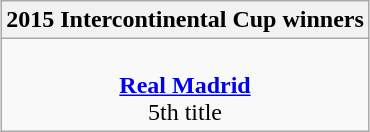<table class=wikitable style="text-align:center; margin:auto">
<tr>
<th>2015 Intercontinental Cup winners</th>
</tr>
<tr>
<td><br> <strong><a href='#'>Real Madrid</a></strong><br> 5th title</td>
</tr>
</table>
